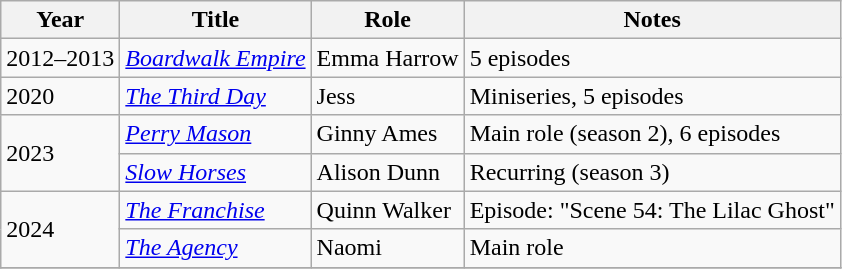<table class="wikitable">
<tr>
<th>Year</th>
<th>Title</th>
<th>Role</th>
<th>Notes</th>
</tr>
<tr>
<td>2012–2013</td>
<td><em><a href='#'>Boardwalk Empire</a></em></td>
<td>Emma Harrow</td>
<td>5 episodes</td>
</tr>
<tr>
<td>2020</td>
<td><em><a href='#'>The Third Day</a></em></td>
<td>Jess</td>
<td>Miniseries, 5 episodes</td>
</tr>
<tr>
<td rowspan=2>2023</td>
<td><em><a href='#'>Perry Mason</a></em></td>
<td>Ginny Ames</td>
<td>Main role (season 2), 6 episodes</td>
</tr>
<tr>
<td><em><a href='#'>Slow Horses</a></em></td>
<td>Alison Dunn</td>
<td>Recurring (season 3)</td>
</tr>
<tr>
<td rowspan=2>2024</td>
<td><em><a href='#'>The Franchise</a></em></td>
<td>Quinn Walker</td>
<td>Episode: "Scene 54: The Lilac Ghost"</td>
</tr>
<tr>
<td><em><a href='#'>The Agency</a></em></td>
<td>Naomi</td>
<td>Main role</td>
</tr>
<tr>
</tr>
</table>
